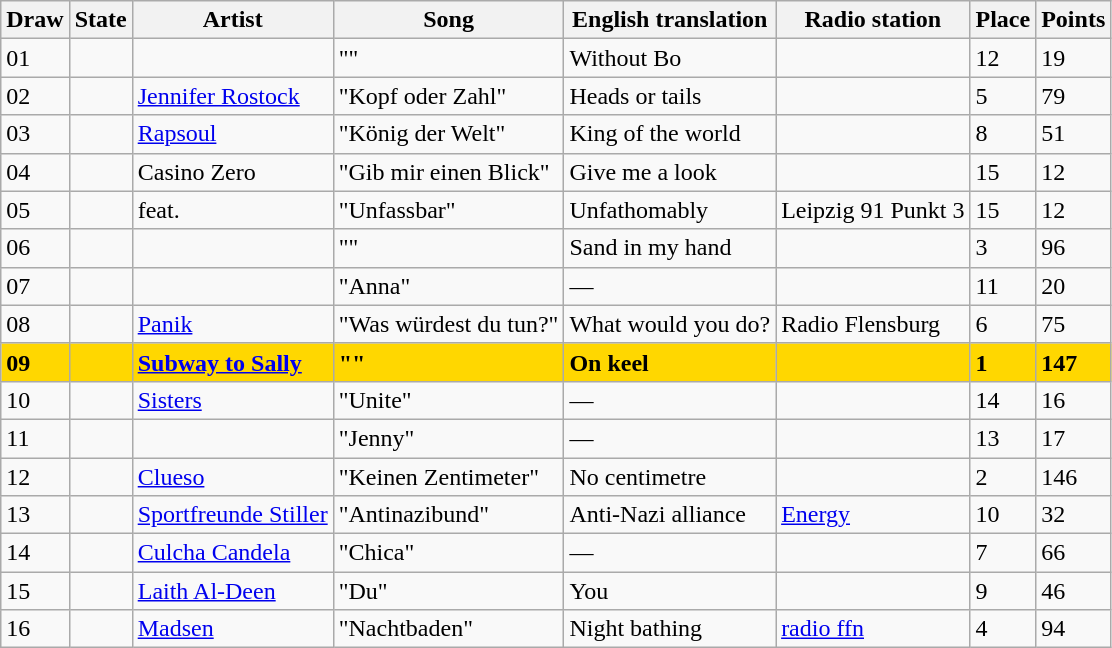<table class="sortable wikitable">
<tr>
<th>Draw</th>
<th>State</th>
<th>Artist</th>
<th>Song</th>
<th>English translation</th>
<th>Radio station</th>
<th>Place</th>
<th>Points</th>
</tr>
<tr>
<td>01</td>
<td></td>
<td></td>
<td>""</td>
<td>Without Bo</td>
<td></td>
<td>12</td>
<td>19</td>
</tr>
<tr>
<td>02</td>
<td></td>
<td><a href='#'>Jennifer Rostock</a></td>
<td>"Kopf oder Zahl"</td>
<td>Heads or tails</td>
<td></td>
<td>5</td>
<td>79</td>
</tr>
<tr>
<td>03</td>
<td></td>
<td><a href='#'>Rapsoul</a></td>
<td>"König der Welt"</td>
<td>King of the world</td>
<td></td>
<td>8</td>
<td>51</td>
</tr>
<tr>
<td>04</td>
<td></td>
<td>Casino Zero</td>
<td>"Gib mir einen Blick"</td>
<td>Give me a look</td>
<td></td>
<td>15</td>
<td>12</td>
</tr>
<tr>
<td>05</td>
<td></td>
<td> feat. </td>
<td>"Unfassbar"</td>
<td>Unfathomably</td>
<td>Leipzig 91 Punkt 3</td>
<td>15</td>
<td>12</td>
</tr>
<tr>
<td>06</td>
<td></td>
<td></td>
<td>""</td>
<td>Sand in my hand</td>
<td></td>
<td>3</td>
<td>96</td>
</tr>
<tr>
<td>07</td>
<td></td>
<td></td>
<td>"Anna"</td>
<td>—</td>
<td></td>
<td>11</td>
<td>20</td>
</tr>
<tr>
<td>08</td>
<td></td>
<td><a href='#'>Panik</a></td>
<td>"Was würdest du tun?"</td>
<td>What would you do?</td>
<td>Radio Flensburg</td>
<td>6</td>
<td>75</td>
</tr>
<tr style="font-weight: bold; background: gold;">
<td>09</td>
<td></td>
<td><a href='#'>Subway to Sally</a></td>
<td>""</td>
<td>On keel</td>
<td></td>
<td>1</td>
<td>147</td>
</tr>
<tr>
<td>10</td>
<td></td>
<td><a href='#'>Sisters</a></td>
<td>"Unite"</td>
<td>—</td>
<td></td>
<td>14</td>
<td>16</td>
</tr>
<tr>
<td>11</td>
<td></td>
<td></td>
<td>"Jenny"</td>
<td>—</td>
<td></td>
<td>13</td>
<td>17</td>
</tr>
<tr>
<td>12</td>
<td></td>
<td><a href='#'>Clueso</a></td>
<td>"Keinen Zentimeter"</td>
<td>No centimetre</td>
<td></td>
<td>2</td>
<td>146</td>
</tr>
<tr>
<td>13</td>
<td></td>
<td><a href='#'>Sportfreunde Stiller</a></td>
<td>"Antinazibund"</td>
<td>Anti-Nazi alliance</td>
<td><a href='#'>Energy</a></td>
<td>10</td>
<td>32</td>
</tr>
<tr>
<td>14</td>
<td></td>
<td><a href='#'>Culcha Candela</a></td>
<td>"Chica"</td>
<td>—</td>
<td></td>
<td>7</td>
<td>66</td>
</tr>
<tr>
<td>15</td>
<td></td>
<td><a href='#'>Laith Al-Deen</a></td>
<td>"Du"</td>
<td>You</td>
<td></td>
<td>9</td>
<td>46</td>
</tr>
<tr>
<td>16</td>
<td></td>
<td><a href='#'>Madsen</a></td>
<td>"Nachtbaden"</td>
<td>Night bathing</td>
<td><a href='#'>radio ffn</a></td>
<td>4</td>
<td>94</td>
</tr>
</table>
